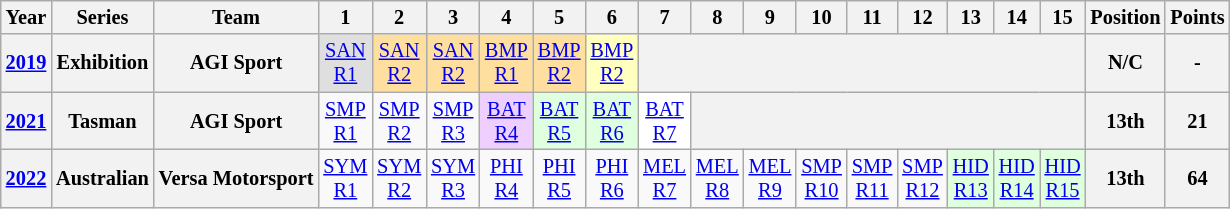<table class="wikitable" style="text-align:center; font-size:85%">
<tr>
<th>Year</th>
<th>Series</th>
<th>Team</th>
<th>1</th>
<th>2</th>
<th>3</th>
<th>4</th>
<th>5</th>
<th>6</th>
<th>7</th>
<th>8</th>
<th>9</th>
<th>10</th>
<th>11</th>
<th>12</th>
<th>13</th>
<th>14</th>
<th>15</th>
<th>Position</th>
<th>Points</th>
</tr>
<tr>
<th><a href='#'>2019</a></th>
<th>Exhibition</th>
<th nowrap>AGI Sport</th>
<td style=background:#DFDFDF><a href='#'>SAN<br>R1</a><br><strong></strong></td>
<td style=background:#ffdf9f><a href='#'>SAN<br>R2</a><br><em></em></td>
<td style=background:#ffdf9f><a href='#'>SAN<br>R2</a><br></td>
<td style=background:#ffdf9f><a href='#'>BMP<br>R1</a><br></td>
<td style=background:#ffdf9f><a href='#'>BMP<br>R2</a><br></td>
<td style=background:#ffffbf><a href='#'>BMP<br>R2</a><br></td>
<th colspan=9></th>
<th>N/C</th>
<th>-</th>
</tr>
<tr>
<th><a href='#'>2021</a></th>
<th>Tasman</th>
<th nowrap>AGI Sport</th>
<td><a href='#'>SMP<br>R1</a></td>
<td><a href='#'>SMP<br>R2</a></td>
<td><a href='#'>SMP<br>R3</a></td>
<td style=background:#efcfff><a href='#'>BAT<br>R4</a><br></td>
<td style=background:#dfffdf><a href='#'>BAT<br>R5</a><br></td>
<td style=background:#dfffdf><a href='#'>BAT<br>R6</a><br></td>
<td style=background:#ffffff><a href='#'>BAT<br>R7</a><br></td>
<th colspan=8></th>
<th>13th</th>
<th>21</th>
</tr>
<tr>
<th><a href='#'>2022</a></th>
<th>Australian</th>
<th nowrap>Versa Motorsport</th>
<td><a href='#'>SYM<br>R1</a></td>
<td><a href='#'>SYM<br>R2</a></td>
<td><a href='#'>SYM<br>R3</a></td>
<td><a href='#'>PHI<br>R4</a></td>
<td><a href='#'>PHI<br>R5</a></td>
<td><a href='#'>PHI<br>R6</a></td>
<td><a href='#'>MEL<br>R7</a></td>
<td><a href='#'>MEL<br>R8</a></td>
<td><a href='#'>MEL<br>R9</a></td>
<td><a href='#'>SMP<br>R10</a></td>
<td><a href='#'>SMP<br>R11</a></td>
<td><a href='#'>SMP<br>R12</a></td>
<td style=background:#dfffdf><a href='#'>HID<br>R13</a><br></td>
<td style=background:#dfffdf><a href='#'>HID<br>R14</a><br></td>
<td style=background:#dfffdf><a href='#'>HID<br>R15</a><br></td>
<th>13th</th>
<th>64</th>
</tr>
</table>
